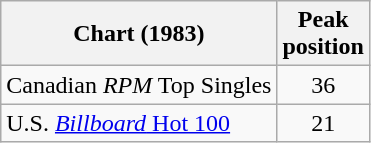<table class="wikitable sortable">
<tr>
<th>Chart (1983)</th>
<th>Peak<br>position</th>
</tr>
<tr>
<td>Canadian <em>RPM</em> Top Singles</td>
<td align="center">36</td>
</tr>
<tr>
<td>U.S. <a href='#'><em>Billboard</em> Hot 100</a></td>
<td align="center">21</td>
</tr>
</table>
